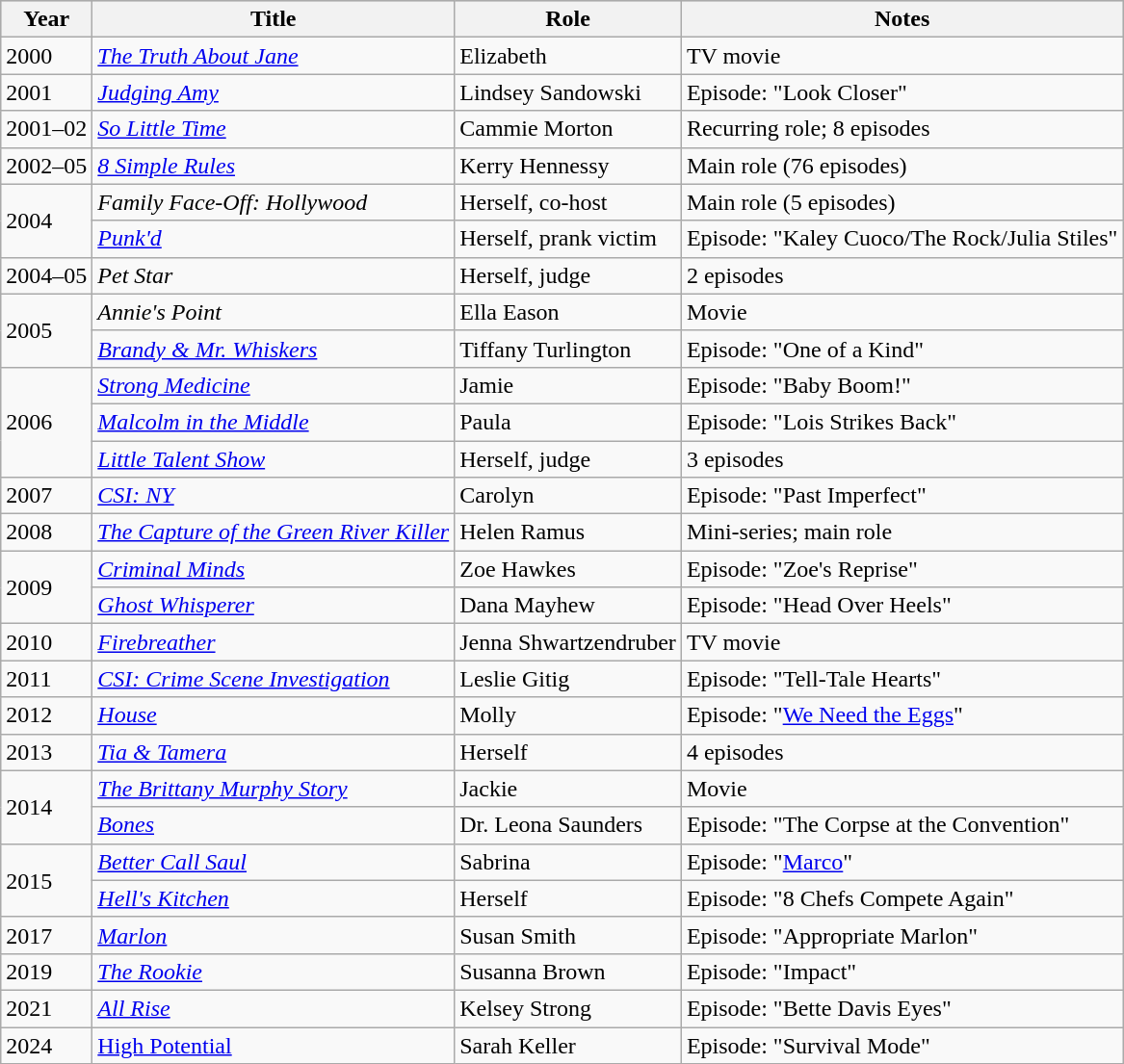<table class="wikitable sortable">
<tr style="background:#ccc; text-align:center;">
<th>Year</th>
<th>Title</th>
<th>Role</th>
<th class="unsortable">Notes</th>
</tr>
<tr>
<td>2000</td>
<td><em><a href='#'>The Truth About Jane</a></em></td>
<td>Elizabeth</td>
<td>TV movie</td>
</tr>
<tr>
<td>2001</td>
<td><em><a href='#'>Judging Amy</a></em></td>
<td>Lindsey Sandowski</td>
<td>Episode: "Look Closer"</td>
</tr>
<tr>
<td>2001–02</td>
<td><em><a href='#'>So Little Time</a></em></td>
<td>Cammie Morton</td>
<td>Recurring role; 8 episodes</td>
</tr>
<tr>
<td>2002–05</td>
<td><em><a href='#'>8 Simple Rules</a></em></td>
<td>Kerry Hennessy</td>
<td>Main role (76 episodes)</td>
</tr>
<tr>
<td rowspan=2>2004</td>
<td><em>Family Face-Off: Hollywood</em></td>
<td>Herself, co-host</td>
<td>Main role (5 episodes)</td>
</tr>
<tr>
<td><em><a href='#'>Punk'd</a></em></td>
<td>Herself, prank victim</td>
<td>Episode: "Kaley Cuoco/The Rock/Julia Stiles"</td>
</tr>
<tr>
<td>2004–05</td>
<td><em>Pet Star</em></td>
<td>Herself, judge</td>
<td>2 episodes</td>
</tr>
<tr>
<td rowspan=2>2005</td>
<td><em>Annie's Point</em></td>
<td>Ella Eason</td>
<td>Movie</td>
</tr>
<tr>
<td><em><a href='#'>Brandy & Mr. Whiskers</a></em></td>
<td>Tiffany Turlington</td>
<td>Episode: "One of a Kind"</td>
</tr>
<tr>
<td rowspan=3>2006</td>
<td><em><a href='#'>Strong Medicine</a></em></td>
<td>Jamie</td>
<td>Episode: "Baby Boom!"</td>
</tr>
<tr>
<td><em><a href='#'>Malcolm in the Middle</a></em></td>
<td>Paula</td>
<td>Episode: "Lois Strikes Back"</td>
</tr>
<tr>
<td><em><a href='#'>Little Talent Show</a></em></td>
<td>Herself, judge</td>
<td>3 episodes</td>
</tr>
<tr>
<td>2007</td>
<td><em><a href='#'>CSI: NY</a></em></td>
<td>Carolyn</td>
<td>Episode: "Past Imperfect"</td>
</tr>
<tr>
<td>2008</td>
<td><em><a href='#'>The Capture of the Green River Killer</a></em></td>
<td>Helen Ramus</td>
<td>Mini-series; main role</td>
</tr>
<tr>
<td rowspan=2>2009</td>
<td><em><a href='#'>Criminal Minds</a></em></td>
<td>Zoe Hawkes</td>
<td>Episode: "Zoe's Reprise"</td>
</tr>
<tr>
<td><em><a href='#'>Ghost Whisperer</a></em></td>
<td>Dana Mayhew</td>
<td>Episode: "Head Over Heels"</td>
</tr>
<tr>
<td>2010</td>
<td><em><a href='#'>Firebreather</a></em></td>
<td>Jenna Shwartzendruber</td>
<td>TV movie</td>
</tr>
<tr>
<td>2011</td>
<td><em><a href='#'>CSI: Crime Scene Investigation</a></em></td>
<td>Leslie Gitig</td>
<td>Episode: "Tell-Tale Hearts"</td>
</tr>
<tr>
<td>2012</td>
<td><em><a href='#'>House</a></em></td>
<td>Molly</td>
<td>Episode: "<a href='#'>We Need the Eggs</a>"</td>
</tr>
<tr>
<td>2013</td>
<td><em><a href='#'>Tia & Tamera</a></em></td>
<td>Herself</td>
<td>4 episodes</td>
</tr>
<tr>
<td rowspan=2>2014</td>
<td><em><a href='#'>The Brittany Murphy Story</a></em></td>
<td>Jackie</td>
<td>Movie</td>
</tr>
<tr>
<td><em><a href='#'>Bones</a></em></td>
<td>Dr. Leona Saunders</td>
<td>Episode: "The Corpse at the Convention"</td>
</tr>
<tr>
<td rowspan=2>2015</td>
<td><em><a href='#'>Better Call Saul</a></em></td>
<td>Sabrina</td>
<td>Episode: "<a href='#'>Marco</a>"</td>
</tr>
<tr>
<td><em><a href='#'>Hell's Kitchen</a></em></td>
<td>Herself</td>
<td>Episode: "8 Chefs Compete Again"</td>
</tr>
<tr>
<td>2017</td>
<td><em><a href='#'>Marlon</a></em></td>
<td>Susan Smith</td>
<td>Episode: "Appropriate Marlon"</td>
</tr>
<tr>
<td>2019</td>
<td><em><a href='#'>The Rookie</a></em></td>
<td>Susanna Brown</td>
<td>Episode: "Impact"</td>
</tr>
<tr>
<td>2021</td>
<td><em><a href='#'>All Rise</a></em></td>
<td>Kelsey Strong</td>
<td>Episode: "Bette Davis Eyes"</td>
</tr>
<tr>
<td>2024</td>
<td><a href='#'>High Potential</a></td>
<td>Sarah Keller</td>
<td>Episode: "Survival Mode"</td>
</tr>
</table>
